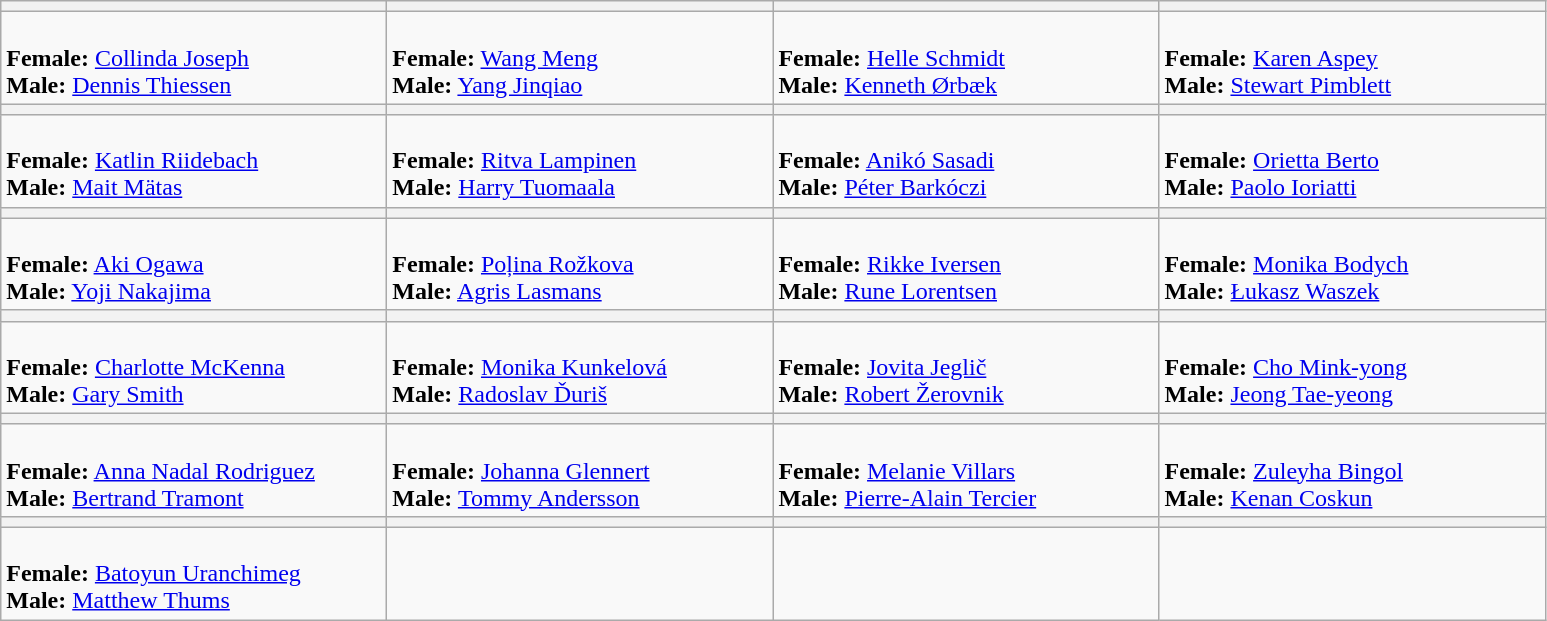<table class="wikitable">
<tr>
<th width=250></th>
<th width=250></th>
<th width=250></th>
<th width=250></th>
</tr>
<tr>
<td><br><strong>Female:</strong> <a href='#'>Collinda Joseph</a><br>
<strong>Male:</strong> <a href='#'>Dennis Thiessen</a></td>
<td><br><strong>Female:</strong> <a href='#'>Wang Meng</a><br>
<strong>Male:</strong> <a href='#'>Yang Jinqiao</a></td>
<td><br><strong>Female:</strong> <a href='#'>Helle Schmidt</a><br>
<strong>Male:</strong> <a href='#'>Kenneth Ørbæk</a></td>
<td><br><strong>Female:</strong> <a href='#'>Karen Aspey</a><br>
<strong>Male:</strong> <a href='#'>Stewart Pimblett</a></td>
</tr>
<tr>
<th width=250></th>
<th width=250></th>
<th width=250></th>
<th width=250></th>
</tr>
<tr>
<td><br><strong>Female:</strong> <a href='#'>Katlin Riidebach</a><br>
<strong>Male:</strong> <a href='#'>Mait Mätas</a></td>
<td><br><strong>Female:</strong> <a href='#'>Ritva Lampinen</a><br>
<strong>Male:</strong> <a href='#'>Harry Tuomaala</a></td>
<td><br><strong>Female:</strong> <a href='#'>Anikó Sasadi</a><br>
<strong>Male:</strong> <a href='#'>Péter Barkóczi</a></td>
<td><br><strong>Female:</strong> <a href='#'>Orietta Berto</a><br>
<strong>Male:</strong> <a href='#'>Paolo Ioriatti</a></td>
</tr>
<tr>
<th width=250></th>
<th width=250></th>
<th width=250></th>
<th width=250></th>
</tr>
<tr>
<td><br><strong>Female:</strong> <a href='#'>Aki Ogawa</a><br>
<strong>Male:</strong> <a href='#'>Yoji Nakajima</a></td>
<td><br><strong>Female:</strong> <a href='#'>Poļina Rožkova</a><br>
<strong>Male:</strong> <a href='#'>Agris Lasmans</a></td>
<td><br><strong>Female:</strong> <a href='#'>Rikke Iversen</a><br>
<strong>Male:</strong> <a href='#'>Rune Lorentsen</a></td>
<td><br><strong>Female:</strong> <a href='#'>Monika Bodych</a><br>
<strong>Male:</strong> <a href='#'>Łukasz Waszek</a></td>
</tr>
<tr>
<th width=250></th>
<th width=250></th>
<th width=250></th>
<th width=250></th>
</tr>
<tr>
<td><br><strong>Female:</strong> <a href='#'>Charlotte McKenna</a><br>
<strong>Male:</strong> <a href='#'>Gary Smith</a></td>
<td><br><strong>Female:</strong> <a href='#'>Monika Kunkelová</a><br>
<strong>Male:</strong> <a href='#'>Radoslav Ďuriš</a></td>
<td><br><strong>Female:</strong> <a href='#'>Jovita Jeglič</a><br>
<strong>Male:</strong> <a href='#'>Robert Žerovnik</a></td>
<td><br><strong>Female:</strong> <a href='#'>Cho Mink-yong</a><br>
<strong>Male:</strong> <a href='#'>Jeong Tae-yeong</a></td>
</tr>
<tr>
<th width=250></th>
<th width=250></th>
<th width=250></th>
<th width=250></th>
</tr>
<tr>
<td><br><strong>Female:</strong> <a href='#'>Anna Nadal Rodriguez</a><br>
<strong>Male:</strong> <a href='#'>Bertrand Tramont</a></td>
<td><br><strong>Female:</strong> <a href='#'>Johanna Glennert</a><br>
<strong>Male:</strong> <a href='#'>Tommy Andersson</a></td>
<td><br><strong>Female:</strong> <a href='#'>Melanie Villars</a><br>
<strong>Male:</strong> <a href='#'>Pierre-Alain Tercier</a></td>
<td><br><strong>Female:</strong> <a href='#'>Zuleyha Bingol</a><br>
<strong>Male:</strong> <a href='#'>Kenan Coskun</a></td>
</tr>
<tr>
<th width=250></th>
<th width=250></th>
<th width=250></th>
<th width=250></th>
</tr>
<tr>
<td><br><strong>Female:</strong> <a href='#'>Batoyun Uranchimeg</a><br>
<strong>Male:</strong> <a href='#'>Matthew Thums</a></td>
<td></td>
<td></td>
<td></td>
</tr>
</table>
